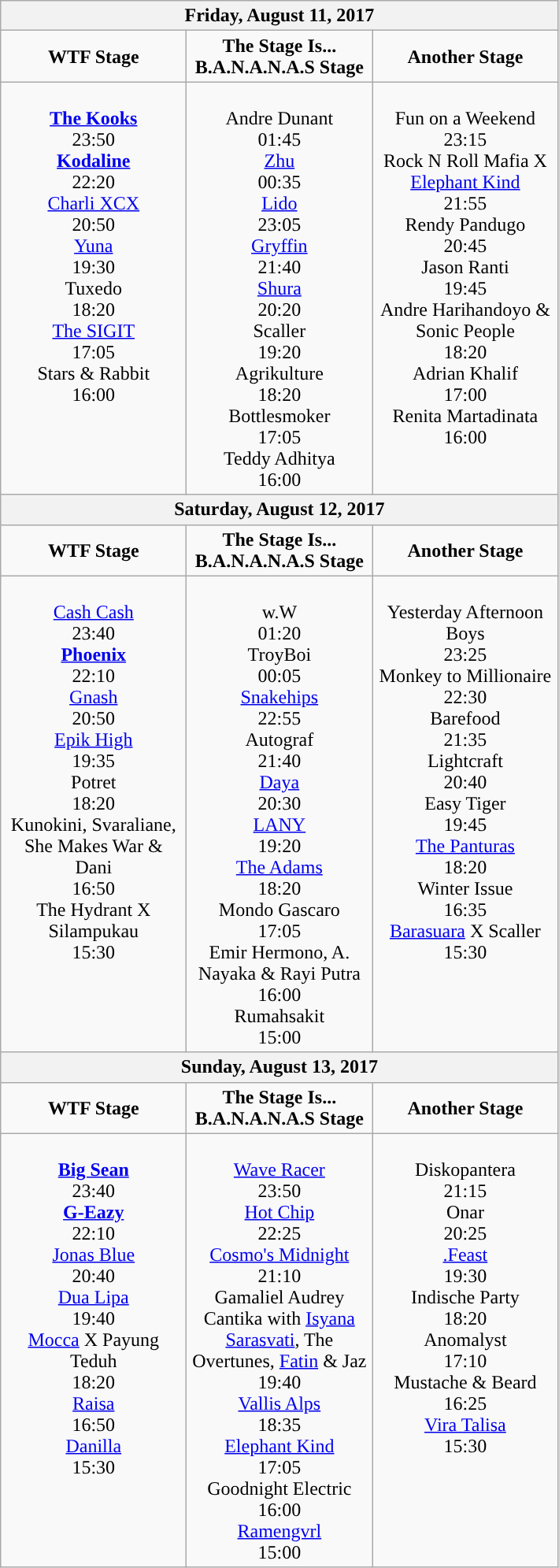<table class="wikitable">
<tr>
<th colspan="3" style="text-align:center;">Friday, August 11, 2017</th>
</tr>
<tr>
<td style="text-align:center;"><strong>WTF Stage</strong></td>
<td style="text-align:center;"><strong>The Stage Is... B.A.N.A.N.A.S Stage</strong></td>
<td style="text-align:center;"><strong>Another Stage</strong></td>
</tr>
<tr>
<td style="text-align:center; vertical-align:top;" width="150px;"><br><strong><a href='#'>The Kooks</a></strong><br>23:50<br><strong><a href='#'>Kodaline</a></strong><br>22:20<br><a href='#'>Charli XCX</a><br>20:50<br><a href='#'>Yuna</a><br>19:30<br>Tuxedo<br>18:20<br><a href='#'>The SIGIT</a><br>17:05<br>Stars & Rabbit<br>16:00</td>
<td style="text-align:center; vertical-align:top;" width="150px;"><br>Andre Dunant<br>01:45<br><a href='#'>Zhu</a><br>00:35<br><a href='#'>Lido</a><br>23:05<br><a href='#'>Gryffin</a><br>21:40<br><a href='#'>Shura</a><br>20:20<br>Scaller<br>19:20<br>Agrikulture<br>18:20<br>Bottlesmoker<br>17:05<br>Teddy Adhitya<br>16:00</td>
<td style="text-align:center; vertical-align:top;" width="150px;"><br>Fun on a Weekend<br>23:15<br>Rock N Roll Mafia X <a href='#'>Elephant Kind</a><br>21:55<br>Rendy Pandugo<br>20:45<br>Jason Ranti<br>19:45<br>Andre Harihandoyo & Sonic People<br>18:20<br>Adrian Khalif<br>17:00<br>Renita Martadinata<br>16:00</td>
</tr>
<tr>
<th colspan="3">Saturday, August 12, 2017</th>
</tr>
<tr>
<td style="text-align:center;"><strong>WTF Stage</strong></td>
<td style="text-align:center;"><strong>The Stage Is... B.A.N.A.N.A.S Stage</strong></td>
<td style="text-align:center;"><strong>Another Stage</strong></td>
</tr>
<tr>
<td style="text-align:center; vertical-align:top;" width="150px;"><br><a href='#'>Cash Cash</a><br>23:40<br><strong><a href='#'>Phoenix</a></strong><br>22:10<br><a href='#'>Gnash</a><br>20:50<br><a href='#'>Epik High</a><br>19:35<br>Potret<br>18:20<br>Kunokini, Svaraliane, She Makes War & Dani<br>16:50<br>The Hydrant X Silampukau<br>15:30</td>
<td style="text-align:center; vertical-align:top;" width="150px;"><br>w.W<br>01:20<br>TroyBoi<br>00:05<br><a href='#'>Snakehips</a><br>22:55<br>Autograf<br>21:40<br><a href='#'>Daya</a><br>20:30<br><a href='#'>LANY</a><br>19:20<br><a href='#'>The Adams</a><br>18:20<br>Mondo Gascaro<br>17:05<br>Emir Hermono, A. Nayaka & Rayi Putra<br>16:00<br>Rumahsakit<br>15:00</td>
<td style="text-align:center; vertical-align:top;" width="150px;"><br>Yesterday Afternoon Boys<br>23:25<br>Monkey to Millionaire<br>22:30<br>Barefood<br>21:35<br>Lightcraft<br>20:40<br>Easy Tiger<br>19:45<br><a href='#'>The Panturas</a><br>18:20<br>Winter Issue<br>16:35<br><a href='#'>Barasuara</a> X Scaller<br>15:30</td>
</tr>
<tr>
<th colspan="3">Sunday, August 13, 2017</th>
</tr>
<tr>
<td style="text-align:center;"><strong>WTF Stage</strong></td>
<td style="text-align:center;"><strong>The Stage Is... B.A.N.A.N.A.S Stage</strong></td>
<td style="text-align:center;"><strong>Another Stage</strong></td>
</tr>
<tr>
<td style="text-align:center; vertical-align:top;" width="150px;"><br><strong><a href='#'>Big Sean</a></strong><br>23:40<br><strong><a href='#'>G-Eazy</a></strong><br>22:10<br><a href='#'>Jonas Blue</a><br>20:40<br><a href='#'>Dua Lipa</a><br>19:40<br><a href='#'>Mocca</a> X Payung Teduh<br>18:20<br><a href='#'>Raisa</a><br>16:50<br><a href='#'>Danilla</a><br>15:30</td>
<td style="text-align:center; vertical-align:top;" width="150px;"><br><a href='#'>Wave Racer</a><br>23:50<br><a href='#'>Hot Chip</a> <br>22:25<br><a href='#'>Cosmo's Midnight</a><br>21:10<br>Gamaliel Audrey Cantika with <a href='#'>Isyana Sarasvati</a>, The Overtunes, <a href='#'>Fatin</a> & Jaz<br>19:40<br><a href='#'>Vallis Alps</a><br>18:35<br><a href='#'>Elephant Kind</a><br>17:05<br>Goodnight Electric<br>16:00<br><a href='#'>Ramengvrl</a><br>15:00</td>
<td style="text-align:center; vertical-align:top;" width="150px;"><br>Diskopantera<br>21:15<br>Onar<br>20:25<br><a href='#'>.Feast</a><br>19:30<br>Indische Party<br>18:20<br>Anomalyst<br>17:10<br>Mustache & Beard<br>16:25<br><a href='#'>Vira Talisa</a><br>15:30</td>
</tr>
</table>
